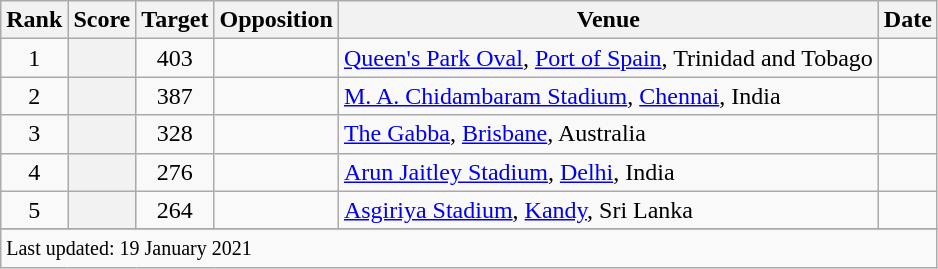<table class="wikitable sortable">
<tr>
<th scope=col>Rank</th>
<th scope=col>Score</th>
<th scope=col>Target</th>
<th scope=col>Opposition</th>
<th scope=col>Venue</th>
<th scope=col>Date</th>
</tr>
<tr>
<td align=center>1</td>
<th scope=row style=text-align:center;></th>
<td align=center>403</td>
<td></td>
<td><a href='#'>Queen's Park Oval</a>, <a href='#'>Port of Spain</a>, Trinidad and Tobago</td>
<td></td>
</tr>
<tr>
<td align=center>2</td>
<th scope=row style=text-align:center;></th>
<td align=center>387</td>
<td></td>
<td><a href='#'>M. A. Chidambaram Stadium</a>, <a href='#'>Chennai</a>, India</td>
<td></td>
</tr>
<tr>
<td align=center>3</td>
<th scope=row style=text-align:center;></th>
<td align=center>328</td>
<td></td>
<td><a href='#'>The Gabba</a>, <a href='#'>Brisbane</a>, Australia</td>
<td></td>
</tr>
<tr>
<td align=center>4</td>
<th scope=row style=text-align:center;></th>
<td align=center>276</td>
<td></td>
<td><a href='#'>Arun Jaitley Stadium</a>, <a href='#'>Delhi</a>, India</td>
<td></td>
</tr>
<tr>
<td align=center>5</td>
<th scope=row style=text-align:center;></th>
<td align=center>264</td>
<td></td>
<td><a href='#'>Asgiriya Stadium</a>, <a href='#'>Kandy</a>, Sri Lanka</td>
<td></td>
</tr>
<tr>
</tr>
<tr class=sortbottom>
<td colspan=6><small>Last updated: 19 January 2021</small></td>
</tr>
</table>
